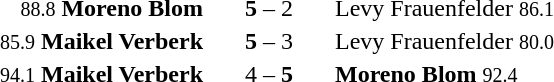<table style="text-align:center">
<tr>
<th width=233></th>
<th width=80></th>
<th width=233></th>
</tr>
<tr>
<td align=right><small>88.8</small> <strong>Moreno Blom</strong> </td>
<td><strong>5</strong> – 2</td>
<td align=left> Levy Frauenfelder <small>86.1</small></td>
</tr>
<tr>
<td align=right><small>85.9</small> <strong>Maikel Verberk</strong> </td>
<td><strong>5</strong> – 3</td>
<td align=left> Levy Frauenfelder <small>80.0</small></td>
</tr>
<tr>
<td align=right><small>94.1</small> <strong>Maikel Verberk</strong> </td>
<td>4 – <strong>5</strong></td>
<td align=left> <strong>Moreno Blom</strong> <small>92.4</small></td>
</tr>
</table>
